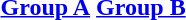<table>
<tr valign=top>
<th align="center"><a href='#'>Group A</a></th>
<th align="center"><a href='#'>Group B</a></th>
</tr>
<tr valign=top>
<td align="left"></td>
<td align="left"></td>
</tr>
</table>
